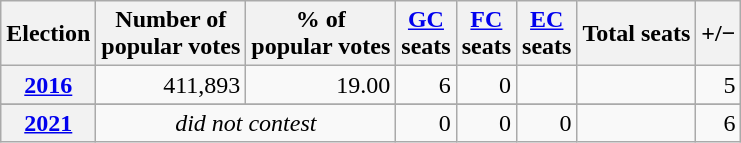<table class="wikitable" style="text-align: right;">
<tr align=center>
<th><strong>Election</strong></th>
<th>Number of<br>popular votes</th>
<th>% of<br>popular votes</th>
<th><a href='#'>GC</a><br>seats</th>
<th><a href='#'>FC</a><br>seats</th>
<th><a href='#'>EC</a><br>seats</th>
<th>Total seats</th>
<th>+/−</th>
</tr>
<tr>
<th><a href='#'>2016</a></th>
<td>411,893</td>
<td>19.00</td>
<td>6</td>
<td>0</td>
<td></td>
<td></td>
<td>5</td>
</tr>
<tr>
</tr>
<tr>
<th><a href='#'>2021</a></th>
<td align=center colspan=2><em>did not contest</em></td>
<td>0</td>
<td>0</td>
<td>0</td>
<td></td>
<td>6</td>
</tr>
</table>
